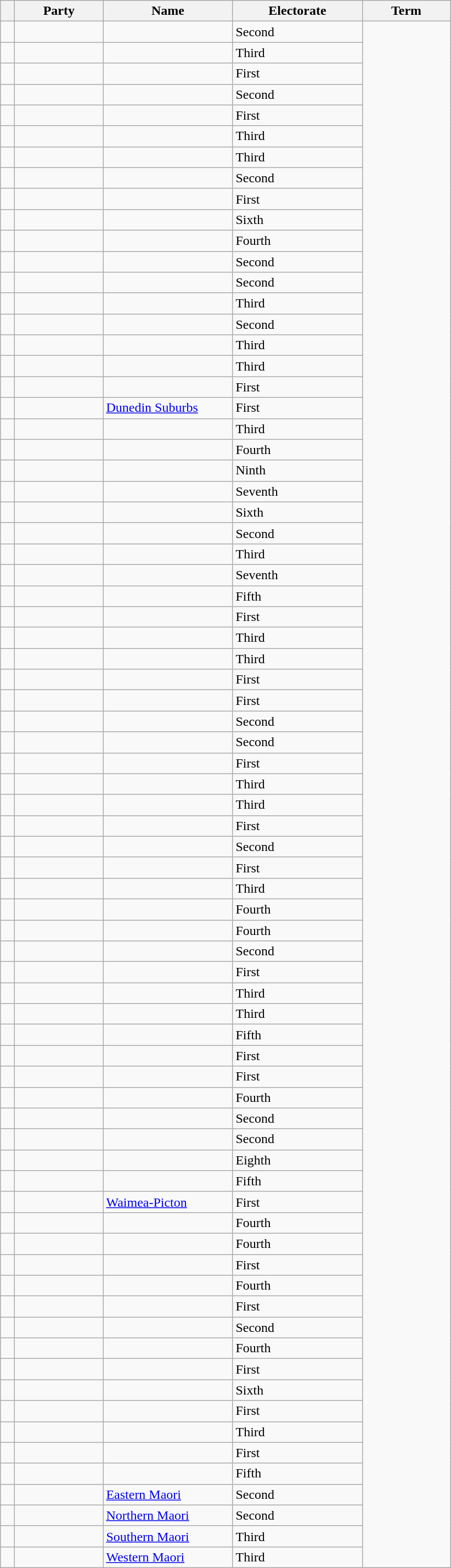<table class="sortable wikitable">
<tr>
<th width=10  class=unsortable></th>
<th width=100>Party</th>
<th width=150>Name</th>
<th width=150>Electorate</th>
<th width=100>Term</th>
</tr>
<tr>
<td></td>
<td></td>
<td></td>
<td>Second</td>
</tr>
<tr>
<td></td>
<td></td>
<td></td>
<td>Third</td>
</tr>
<tr>
<td></td>
<td></td>
<td></td>
<td>First</td>
</tr>
<tr>
<td></td>
<td></td>
<td></td>
<td>Second</td>
</tr>
<tr>
<td></td>
<td></td>
<td></td>
<td>First</td>
</tr>
<tr>
<td></td>
<td></td>
<td></td>
<td>Third</td>
</tr>
<tr>
<td></td>
<td></td>
<td></td>
<td>Third</td>
</tr>
<tr>
<td></td>
<td></td>
<td></td>
<td>Second</td>
</tr>
<tr>
<td></td>
<td></td>
<td></td>
<td>First</td>
</tr>
<tr>
<td></td>
<td></td>
<td></td>
<td>Sixth</td>
</tr>
<tr>
<td></td>
<td></td>
<td></td>
<td>Fourth</td>
</tr>
<tr>
<td></td>
<td></td>
<td></td>
<td>Second</td>
</tr>
<tr>
<td></td>
<td></td>
<td></td>
<td>Second</td>
</tr>
<tr>
<td></td>
<td></td>
<td></td>
<td>Third</td>
</tr>
<tr>
<td></td>
<td></td>
<td></td>
<td>Second</td>
</tr>
<tr>
<td></td>
<td></td>
<td></td>
<td>Third</td>
</tr>
<tr>
<td></td>
<td></td>
<td></td>
<td>Third</td>
</tr>
<tr>
<td></td>
<td></td>
<td></td>
<td>First</td>
</tr>
<tr>
<td></td>
<td></td>
<td><a href='#'>Dunedin Suburbs</a></td>
<td>First</td>
</tr>
<tr>
<td></td>
<td></td>
<td></td>
<td>Third</td>
</tr>
<tr>
<td></td>
<td></td>
<td></td>
<td>Fourth</td>
</tr>
<tr>
<td></td>
<td></td>
<td></td>
<td>Ninth</td>
</tr>
<tr>
<td></td>
<td></td>
<td></td>
<td>Seventh</td>
</tr>
<tr>
<td></td>
<td></td>
<td></td>
<td>Sixth</td>
</tr>
<tr>
<td></td>
<td></td>
<td></td>
<td>Second</td>
</tr>
<tr>
<td></td>
<td></td>
<td></td>
<td>Third</td>
</tr>
<tr>
<td></td>
<td></td>
<td></td>
<td>Seventh</td>
</tr>
<tr>
<td></td>
<td></td>
<td></td>
<td>Fifth</td>
</tr>
<tr>
<td></td>
<td></td>
<td></td>
<td>First</td>
</tr>
<tr>
<td></td>
<td></td>
<td></td>
<td>Third</td>
</tr>
<tr>
<td></td>
<td></td>
<td></td>
<td>Third</td>
</tr>
<tr>
<td></td>
<td></td>
<td></td>
<td>First</td>
</tr>
<tr>
<td></td>
<td></td>
<td></td>
<td>First</td>
</tr>
<tr>
<td></td>
<td></td>
<td></td>
<td>Second</td>
</tr>
<tr>
<td></td>
<td></td>
<td></td>
<td>Second</td>
</tr>
<tr>
<td></td>
<td></td>
<td></td>
<td>First</td>
</tr>
<tr>
<td></td>
<td></td>
<td></td>
<td>Third</td>
</tr>
<tr>
<td></td>
<td></td>
<td></td>
<td>Third</td>
</tr>
<tr>
<td></td>
<td></td>
<td></td>
<td>First</td>
</tr>
<tr>
<td></td>
<td></td>
<td></td>
<td>Second</td>
</tr>
<tr>
<td></td>
<td></td>
<td></td>
<td>First</td>
</tr>
<tr>
<td></td>
<td></td>
<td></td>
<td>Third</td>
</tr>
<tr>
<td></td>
<td></td>
<td></td>
<td>Fourth</td>
</tr>
<tr>
<td></td>
<td></td>
<td></td>
<td>Fourth</td>
</tr>
<tr>
<td></td>
<td></td>
<td></td>
<td>Second</td>
</tr>
<tr>
<td></td>
<td></td>
<td></td>
<td>First</td>
</tr>
<tr>
<td></td>
<td></td>
<td></td>
<td>Third</td>
</tr>
<tr>
<td></td>
<td></td>
<td></td>
<td>Third</td>
</tr>
<tr>
<td></td>
<td></td>
<td></td>
<td>Fifth</td>
</tr>
<tr>
<td></td>
<td></td>
<td></td>
<td>First</td>
</tr>
<tr>
<td></td>
<td></td>
<td></td>
<td>First</td>
</tr>
<tr>
<td></td>
<td></td>
<td></td>
<td>Fourth</td>
</tr>
<tr>
<td></td>
<td></td>
<td></td>
<td>Second</td>
</tr>
<tr>
<td></td>
<td></td>
<td></td>
<td>Second</td>
</tr>
<tr>
<td></td>
<td></td>
<td></td>
<td>Eighth</td>
</tr>
<tr>
<td></td>
<td></td>
<td></td>
<td>Fifth</td>
</tr>
<tr>
<td></td>
<td></td>
<td><a href='#'>Waimea-Picton</a></td>
<td>First</td>
</tr>
<tr>
<td></td>
<td></td>
<td></td>
<td>Fourth</td>
</tr>
<tr>
<td></td>
<td></td>
<td></td>
<td>Fourth</td>
</tr>
<tr>
<td></td>
<td></td>
<td></td>
<td>First</td>
</tr>
<tr>
<td></td>
<td></td>
<td></td>
<td>Fourth</td>
</tr>
<tr>
<td></td>
<td></td>
<td></td>
<td>First</td>
</tr>
<tr>
<td></td>
<td></td>
<td></td>
<td>Second</td>
</tr>
<tr>
<td></td>
<td></td>
<td></td>
<td>Fourth</td>
</tr>
<tr>
<td></td>
<td></td>
<td></td>
<td>First</td>
</tr>
<tr>
<td></td>
<td></td>
<td></td>
<td>Sixth</td>
</tr>
<tr>
<td></td>
<td></td>
<td></td>
<td>First</td>
</tr>
<tr>
<td></td>
<td></td>
<td></td>
<td>Third</td>
</tr>
<tr>
<td></td>
<td></td>
<td></td>
<td>First</td>
</tr>
<tr>
<td></td>
<td></td>
<td></td>
<td>Fifth</td>
</tr>
<tr>
<td></td>
<td></td>
<td><a href='#'>Eastern Maori</a></td>
<td>Second</td>
</tr>
<tr>
<td></td>
<td></td>
<td><a href='#'>Northern Maori</a></td>
<td>Second</td>
</tr>
<tr>
<td></td>
<td></td>
<td><a href='#'>Southern Maori</a></td>
<td>Third</td>
</tr>
<tr>
<td></td>
<td></td>
<td><a href='#'>Western Maori</a></td>
<td>Third</td>
</tr>
</table>
